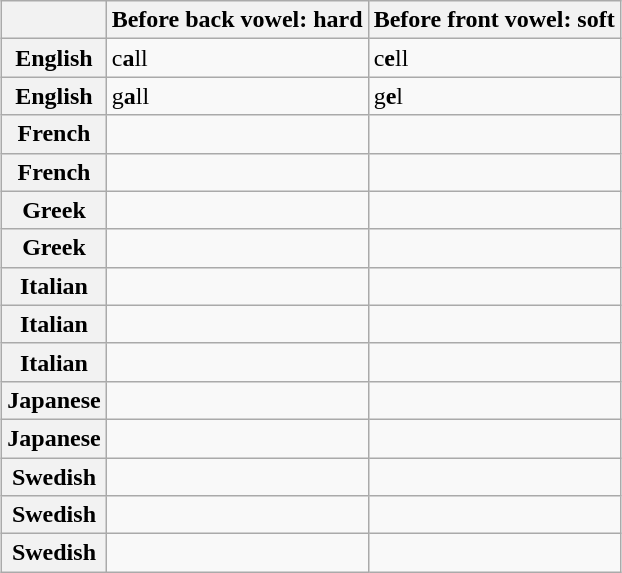<table class="wikitable" style="margin:auto;">
<tr>
<th></th>
<th>Before back vowel: hard</th>
<th>Before front vowel: soft</th>
</tr>
<tr>
<th>English </th>
<td>c<strong>a</strong>ll </td>
<td>c<strong>e</strong>ll </td>
</tr>
<tr>
<th>English </th>
<td>g<strong>a</strong>ll </td>
<td>g<strong>e</strong>l </td>
</tr>
<tr>
<th>French </th>
<td> </td>
<td> </td>
</tr>
<tr>
<th>French </th>
<td> </td>
<td> </td>
</tr>
<tr>
<th>Greek </th>
<td> </td>
<td> </td>
</tr>
<tr>
<th>Greek </th>
<td> </td>
<td> </td>
</tr>
<tr>
<th>Italian </th>
<td> </td>
<td> </td>
</tr>
<tr>
<th>Italian </th>
<td> </td>
<td> </td>
</tr>
<tr>
<th>Italian </th>
<td> </td>
<td> </td>
</tr>
<tr>
<th>Japanese </th>
<td> </td>
<td> </td>
</tr>
<tr>
<th>Japanese </th>
<td> </td>
<td> </td>
</tr>
<tr>
<th>Swedish </th>
<td> </td>
<td> </td>
</tr>
<tr>
<th>Swedish </th>
<td> </td>
<td> </td>
</tr>
<tr>
<th>Swedish </th>
<td> </td>
<td> </td>
</tr>
</table>
